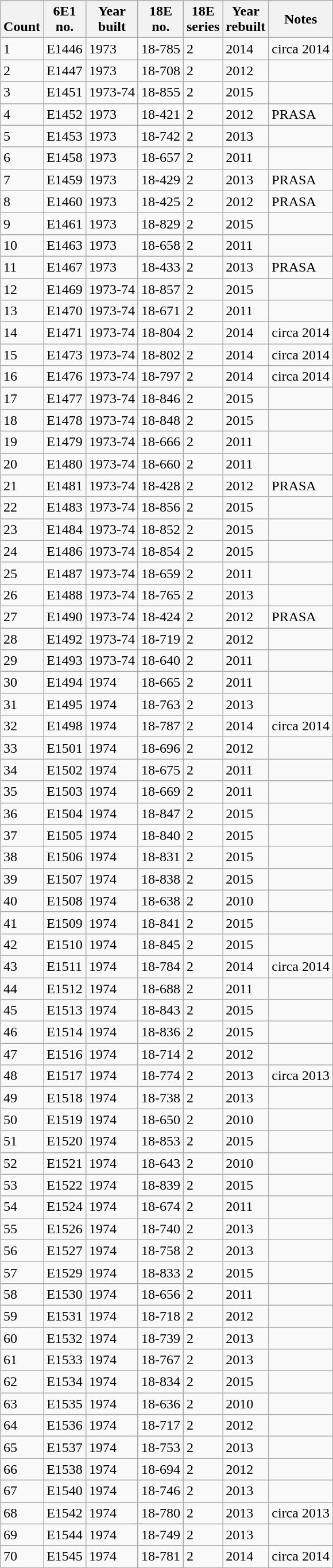<table class="wikitable collapsible collapsed sortable" style="margin:0.5em auto; font-size:100%;">
<tr>
<th><br>Count</th>
<th>6E1<br>no.</th>
<th>Year<br>built</th>
<th>18E<br>no.</th>
<th>18E<br>series</th>
<th>Year<br>rebuilt</th>
<th>Notes</th>
</tr>
<tr>
<td>1</td>
<td>E1446</td>
<td>1973</td>
<td>18-785</td>
<td>2</td>
<td>2014</td>
<td>circa 2014</td>
</tr>
<tr>
<td>2</td>
<td>E1447</td>
<td>1973</td>
<td>18-708</td>
<td>2</td>
<td>2012</td>
<td></td>
</tr>
<tr>
<td>3</td>
<td>E1451</td>
<td>1973-74</td>
<td>18-855</td>
<td>2</td>
<td>2015</td>
<td></td>
</tr>
<tr>
<td>4</td>
<td>E1452</td>
<td>1973</td>
<td>18-421</td>
<td>2</td>
<td>2012</td>
<td>PRASA</td>
</tr>
<tr>
<td>5</td>
<td>E1453</td>
<td>1973</td>
<td>18-742</td>
<td>2</td>
<td>2013</td>
<td></td>
</tr>
<tr>
<td>6</td>
<td>E1458</td>
<td>1973</td>
<td>18-657</td>
<td>2</td>
<td>2011</td>
<td></td>
</tr>
<tr>
<td>7</td>
<td>E1459</td>
<td>1973</td>
<td>18-429</td>
<td>2</td>
<td>2013</td>
<td>PRASA</td>
</tr>
<tr>
<td>8</td>
<td>E1460</td>
<td>1973</td>
<td>18-425</td>
<td>2</td>
<td>2012</td>
<td>PRASA</td>
</tr>
<tr>
<td>9</td>
<td>E1461</td>
<td>1973</td>
<td>18-829</td>
<td>2</td>
<td>2015</td>
<td></td>
</tr>
<tr>
<td>10</td>
<td>E1463</td>
<td>1973</td>
<td>18-658</td>
<td>2</td>
<td>2011</td>
<td></td>
</tr>
<tr>
<td>11</td>
<td>E1467</td>
<td>1973</td>
<td>18-433</td>
<td>2</td>
<td>2013</td>
<td>PRASA</td>
</tr>
<tr>
<td>12</td>
<td>E1469</td>
<td>1973-74</td>
<td>18-857</td>
<td>2</td>
<td>2015</td>
<td></td>
</tr>
<tr>
<td>13</td>
<td>E1470</td>
<td>1973-74</td>
<td>18-671</td>
<td>2</td>
<td>2011</td>
<td></td>
</tr>
<tr>
<td>14</td>
<td>E1471</td>
<td>1973-74</td>
<td>18-804</td>
<td>2</td>
<td>2014</td>
<td>circa 2014</td>
</tr>
<tr>
<td>15</td>
<td>E1473</td>
<td>1973-74</td>
<td>18-802</td>
<td>2</td>
<td>2014</td>
<td>circa 2014</td>
</tr>
<tr>
<td>16</td>
<td>E1476</td>
<td>1973-74</td>
<td>18-797</td>
<td>2</td>
<td>2014</td>
<td>circa 2014</td>
</tr>
<tr>
<td>17</td>
<td>E1477</td>
<td>1973-74</td>
<td>18-846</td>
<td>2</td>
<td>2015</td>
<td></td>
</tr>
<tr>
<td>18</td>
<td>E1478</td>
<td>1973-74</td>
<td>18-848</td>
<td>2</td>
<td>2015</td>
<td></td>
</tr>
<tr>
<td>19</td>
<td>E1479</td>
<td>1973-74</td>
<td>18-666</td>
<td>2</td>
<td>2011</td>
<td></td>
</tr>
<tr>
<td>20</td>
<td>E1480</td>
<td>1973-74</td>
<td>18-660</td>
<td>2</td>
<td>2011</td>
<td></td>
</tr>
<tr>
<td>21</td>
<td>E1481</td>
<td>1973-74</td>
<td>18-428</td>
<td>2</td>
<td>2012</td>
<td>PRASA</td>
</tr>
<tr>
<td>22</td>
<td>E1483</td>
<td>1973-74</td>
<td>18-856</td>
<td>2</td>
<td>2015</td>
<td></td>
</tr>
<tr>
<td>23</td>
<td>E1484</td>
<td>1973-74</td>
<td>18-852</td>
<td>2</td>
<td>2015</td>
<td></td>
</tr>
<tr>
<td>24</td>
<td>E1486</td>
<td>1973-74</td>
<td>18-854</td>
<td>2</td>
<td>2015</td>
<td></td>
</tr>
<tr>
<td>25</td>
<td>E1487</td>
<td>1973-74</td>
<td>18-659</td>
<td>2</td>
<td>2011</td>
<td></td>
</tr>
<tr>
<td>26</td>
<td>E1488</td>
<td>1973-74</td>
<td>18-765</td>
<td>2</td>
<td>2013</td>
<td></td>
</tr>
<tr>
<td>27</td>
<td>E1490</td>
<td>1973-74</td>
<td>18-424</td>
<td>2</td>
<td>2012</td>
<td>PRASA</td>
</tr>
<tr>
<td>28</td>
<td>E1492</td>
<td>1973-74</td>
<td>18-719</td>
<td>2</td>
<td>2012</td>
<td></td>
</tr>
<tr>
<td>29</td>
<td>E1493</td>
<td>1973-74</td>
<td>18-640</td>
<td>2</td>
<td>2011</td>
<td></td>
</tr>
<tr>
<td>30</td>
<td>E1494</td>
<td>1974</td>
<td>18-665</td>
<td>2</td>
<td>2011</td>
<td></td>
</tr>
<tr>
<td>31</td>
<td>E1495</td>
<td>1974</td>
<td>18-763</td>
<td>2</td>
<td>2013</td>
<td></td>
</tr>
<tr>
<td>32</td>
<td>E1498</td>
<td>1974</td>
<td>18-787</td>
<td>2</td>
<td>2014</td>
<td>circa 2014</td>
</tr>
<tr>
<td>33</td>
<td>E1501</td>
<td>1974</td>
<td>18-696</td>
<td>2</td>
<td>2012</td>
<td></td>
</tr>
<tr>
<td>34</td>
<td>E1502</td>
<td>1974</td>
<td>18-675</td>
<td>2</td>
<td>2011</td>
<td></td>
</tr>
<tr>
<td>35</td>
<td>E1503</td>
<td>1974</td>
<td>18-669</td>
<td>2</td>
<td>2011</td>
<td></td>
</tr>
<tr>
<td>36</td>
<td>E1504</td>
<td>1974</td>
<td>18-847</td>
<td>2</td>
<td>2015</td>
<td></td>
</tr>
<tr>
<td>37</td>
<td>E1505</td>
<td>1974</td>
<td>18-840</td>
<td>2</td>
<td>2015</td>
<td></td>
</tr>
<tr>
<td>38</td>
<td>E1506</td>
<td>1974</td>
<td>18-831</td>
<td>2</td>
<td>2015</td>
<td></td>
</tr>
<tr>
<td>39</td>
<td>E1507</td>
<td>1974</td>
<td>18-838</td>
<td>2</td>
<td>2015</td>
<td></td>
</tr>
<tr>
<td>40</td>
<td>E1508</td>
<td>1974</td>
<td>18-638</td>
<td>2</td>
<td>2010</td>
<td></td>
</tr>
<tr>
<td>41</td>
<td>E1509</td>
<td>1974</td>
<td>18-841</td>
<td>2</td>
<td>2015</td>
<td></td>
</tr>
<tr>
<td>42</td>
<td>E1510</td>
<td>1974</td>
<td>18-845</td>
<td>2</td>
<td>2015</td>
<td></td>
</tr>
<tr>
<td>43</td>
<td>E1511</td>
<td>1974</td>
<td>18-784</td>
<td>2</td>
<td>2014</td>
<td>circa 2014</td>
</tr>
<tr>
<td>44</td>
<td>E1512</td>
<td>1974</td>
<td>18-688</td>
<td>2</td>
<td>2011</td>
<td></td>
</tr>
<tr>
<td>45</td>
<td>E1513</td>
<td>1974</td>
<td>18-843</td>
<td>2</td>
<td>2015</td>
<td></td>
</tr>
<tr>
<td>46</td>
<td>E1514</td>
<td>1974</td>
<td>18-836</td>
<td>2</td>
<td>2015</td>
<td></td>
</tr>
<tr>
<td>47</td>
<td>E1516</td>
<td>1974</td>
<td>18-714</td>
<td>2</td>
<td>2012</td>
<td></td>
</tr>
<tr>
<td>48</td>
<td>E1517</td>
<td>1974</td>
<td>18-774</td>
<td>2</td>
<td>2013</td>
<td>circa 2013</td>
</tr>
<tr>
<td>49</td>
<td>E1518</td>
<td>1974</td>
<td>18-738</td>
<td>2</td>
<td>2013</td>
<td></td>
</tr>
<tr>
<td>50</td>
<td>E1519</td>
<td>1974</td>
<td>18-650</td>
<td>2</td>
<td>2010</td>
<td></td>
</tr>
<tr>
<td>51</td>
<td>E1520</td>
<td>1974</td>
<td>18-853</td>
<td>2</td>
<td>2015</td>
<td></td>
</tr>
<tr>
<td>52</td>
<td>E1521</td>
<td>1974</td>
<td>18-643</td>
<td>2</td>
<td>2010</td>
<td></td>
</tr>
<tr>
<td>53</td>
<td>E1522</td>
<td>1974</td>
<td>18-839</td>
<td>2</td>
<td>2015</td>
<td></td>
</tr>
<tr>
<td>54</td>
<td>E1524</td>
<td>1974</td>
<td>18-674</td>
<td>2</td>
<td>2011</td>
<td></td>
</tr>
<tr>
<td>55</td>
<td>E1526</td>
<td>1974</td>
<td>18-740</td>
<td>2</td>
<td>2013</td>
<td></td>
</tr>
<tr>
<td>56</td>
<td>E1527</td>
<td>1974</td>
<td>18-758</td>
<td>2</td>
<td>2013</td>
<td></td>
</tr>
<tr>
<td>57</td>
<td>E1529</td>
<td>1974</td>
<td>18-833</td>
<td>2</td>
<td>2015</td>
<td></td>
</tr>
<tr>
<td>58</td>
<td>E1530</td>
<td>1974</td>
<td>18-656</td>
<td>2</td>
<td>2011</td>
<td></td>
</tr>
<tr>
<td>59</td>
<td>E1531</td>
<td>1974</td>
<td>18-718</td>
<td>2</td>
<td>2012</td>
<td></td>
</tr>
<tr>
<td>60</td>
<td>E1532</td>
<td>1974</td>
<td>18-739</td>
<td>2</td>
<td>2013</td>
<td></td>
</tr>
<tr>
<td>61</td>
<td>E1533</td>
<td>1974</td>
<td>18-767</td>
<td>2</td>
<td>2013</td>
<td></td>
</tr>
<tr>
<td>62</td>
<td>E1534</td>
<td>1974</td>
<td>18-834</td>
<td>2</td>
<td>2015</td>
<td></td>
</tr>
<tr>
<td>63</td>
<td>E1535</td>
<td>1974</td>
<td>18-636</td>
<td>2</td>
<td>2010</td>
<td></td>
</tr>
<tr>
<td>64</td>
<td>E1536</td>
<td>1974</td>
<td>18-717</td>
<td>2</td>
<td>2012</td>
<td></td>
</tr>
<tr>
<td>65</td>
<td>E1537</td>
<td>1974</td>
<td>18-753</td>
<td>2</td>
<td>2013</td>
<td></td>
</tr>
<tr>
<td>66</td>
<td>E1538</td>
<td>1974</td>
<td>18-694</td>
<td>2</td>
<td>2012</td>
<td></td>
</tr>
<tr>
<td>67</td>
<td>E1540</td>
<td>1974</td>
<td>18-746</td>
<td>2</td>
<td>2013</td>
<td></td>
</tr>
<tr>
<td>68</td>
<td>E1542</td>
<td>1974</td>
<td>18-780</td>
<td>2</td>
<td>2013</td>
<td>circa 2013</td>
</tr>
<tr>
<td>69</td>
<td>E1544</td>
<td>1974</td>
<td>18-749</td>
<td>2</td>
<td>2013</td>
<td></td>
</tr>
<tr>
<td>70</td>
<td>E1545</td>
<td>1974</td>
<td>18-781</td>
<td>2</td>
<td>2014</td>
<td>circa 2014</td>
</tr>
<tr>
</tr>
</table>
